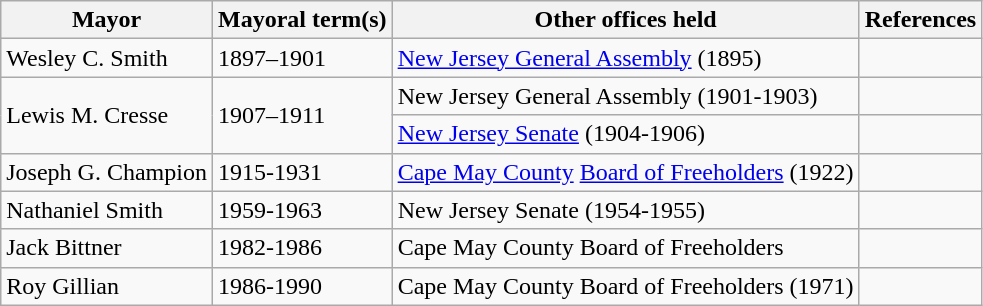<table class="wikitable sortable">
<tr>
<th>Mayor</th>
<th>Mayoral term(s)</th>
<th class="unsortable">Other offices held</th>
<th class="unsortable">References</th>
</tr>
<tr>
<td>Wesley C. Smith</td>
<td>1897–1901</td>
<td><a href='#'>New Jersey General Assembly</a> (1895)</td>
<td></td>
</tr>
<tr>
<td rowspan=2>Lewis M. Cresse</td>
<td rowspan=2>1907–1911</td>
<td>New Jersey General Assembly (1901-1903)</td>
<td></td>
</tr>
<tr>
<td><a href='#'>New Jersey Senate</a> (1904-1906)</td>
<td></td>
</tr>
<tr>
<td>Joseph G. Champion</td>
<td>1915-1931</td>
<td><a href='#'>Cape May County</a> <a href='#'>Board of Freeholders</a> (1922)</td>
<td></td>
</tr>
<tr>
<td>Nathaniel Smith</td>
<td>1959-1963</td>
<td>New Jersey Senate (1954-1955)</td>
<td></td>
</tr>
<tr>
<td>Jack Bittner</td>
<td>1982-1986</td>
<td>Cape May County Board of Freeholders</td>
<td></td>
</tr>
<tr>
<td>Roy Gillian</td>
<td>1986-1990</td>
<td>Cape May County Board of Freeholders (1971)</td>
<td></td>
</tr>
</table>
